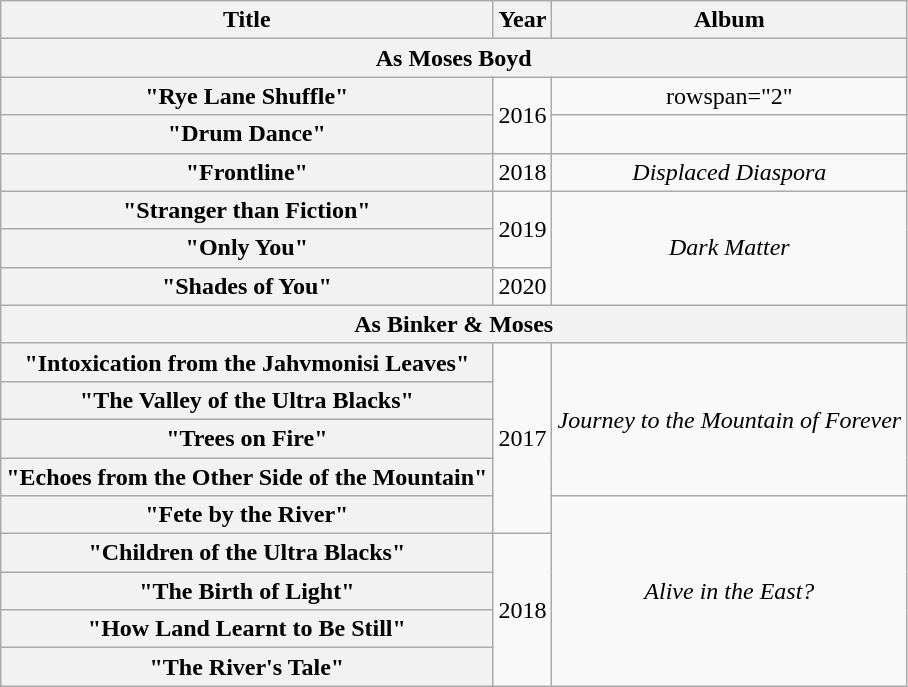<table class="wikitable plainrowheaders" style="text-align:center">
<tr>
<th scope="col">Title</th>
<th scope="col">Year</th>
<th scope="col">Album</th>
</tr>
<tr>
<th colspan="3">As Moses Boyd</th>
</tr>
<tr>
<th scope="row">"Rye Lane Shuffle"</th>
<td rowspan="2">2016</td>
<td>rowspan="2" </td>
</tr>
<tr>
<th scope="row">"Drum Dance"</th>
</tr>
<tr>
<th scope="row">"Frontline"<br></th>
<td>2018</td>
<td><em>Displaced Diaspora</em></td>
</tr>
<tr>
<th scope="row">"Stranger than Fiction"</th>
<td rowspan="2">2019</td>
<td rowspan="3"><em>Dark Matter</em></td>
</tr>
<tr>
<th scope="row">"Only You"</th>
</tr>
<tr>
<th scope="row">"Shades of You"<br></th>
<td>2020</td>
</tr>
<tr>
<th colspan="3">As Binker & Moses</th>
</tr>
<tr>
<th scope="row">"Intoxication from the Jahvmonisi Leaves"</th>
<td rowspan="5">2017</td>
<td rowspan="4"><em>Journey to the Mountain of Forever</em></td>
</tr>
<tr>
<th scope="row">"The Valley of the Ultra Blacks"</th>
</tr>
<tr>
<th scope="row">"Trees on Fire"</th>
</tr>
<tr>
<th scope="row">"Echoes from the Other Side of the Mountain"</th>
</tr>
<tr>
<th scope="row">"Fete by the River"</th>
<td rowspan="5"><em>Alive in the East?</em></td>
</tr>
<tr>
<th scope="row">"Children of the Ultra Blacks"</th>
<td rowspan="4">2018</td>
</tr>
<tr>
<th scope="row">"The Birth of Light"</th>
</tr>
<tr>
<th scope="row">"How Land Learnt to Be Still"</th>
</tr>
<tr>
<th scope="row">"The River's Tale"</th>
</tr>
</table>
